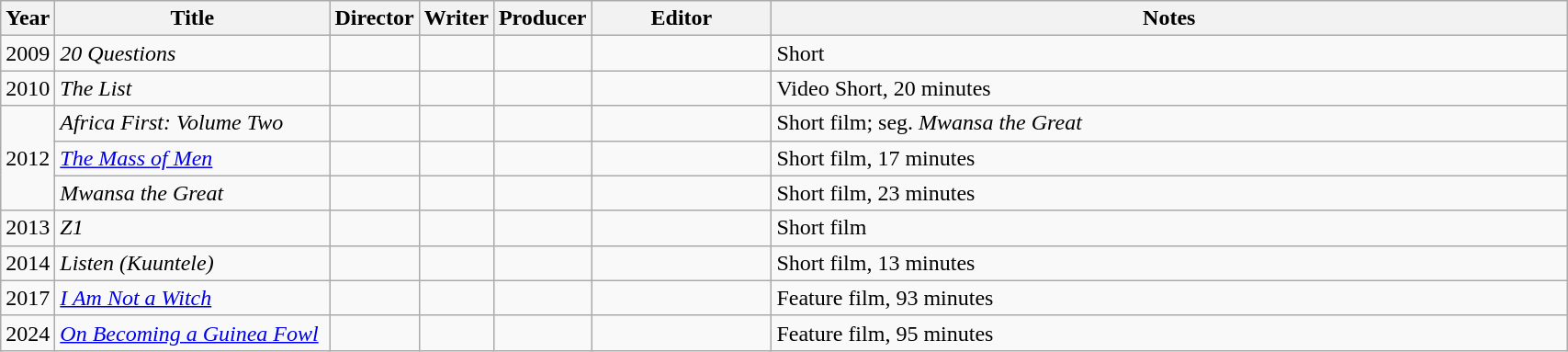<table class="wikitable sortable" width="90%">
<tr>
<th style="width:2em;" scope="col">Year</th>
<th style="width:12em;" scope="col">Title</th>
<th style="width:2em;" scope="col">Director</th>
<th style="width:2em;" scope="col">Writer</th>
<th style="width:2em;" scope="col">Producer</th>
<th>Editor</th>
<th class="unsortable">Notes</th>
</tr>
<tr>
<td>2009</td>
<td><em>20 Questions</em></td>
<td></td>
<td></td>
<td></td>
<td></td>
<td>Short</td>
</tr>
<tr>
<td>2010</td>
<td><em>The List</em></td>
<td></td>
<td></td>
<td></td>
<td></td>
<td>Video Short, 20 minutes</td>
</tr>
<tr>
<td rowspan=3>2012</td>
<td><em>Africa First: Volume Two</em></td>
<td></td>
<td></td>
<td></td>
<td></td>
<td>Short film; seg. <em>Mwansa the Great</em></td>
</tr>
<tr>
<td><em><a href='#'>The Mass of Men</a></em></td>
<td></td>
<td></td>
<td></td>
<td></td>
<td>Short film, 17 minutes</td>
</tr>
<tr>
<td><em>Mwansa the Great</em></td>
<td></td>
<td></td>
<td></td>
<td></td>
<td>Short film, 23 minutes</td>
</tr>
<tr>
<td>2013</td>
<td><em>Z1</em></td>
<td></td>
<td></td>
<td></td>
<td></td>
<td>Short film</td>
</tr>
<tr>
<td>2014</td>
<td><em>Listen (Kuuntele)</em></td>
<td></td>
<td></td>
<td></td>
<td></td>
<td>Short film, 13 minutes</td>
</tr>
<tr>
<td>2017</td>
<td><em><a href='#'>I Am Not a Witch</a></em></td>
<td></td>
<td></td>
<td></td>
<td></td>
<td>Feature film, 93 minutes</td>
</tr>
<tr>
<td>2024</td>
<td><em><a href='#'>On Becoming a Guinea Fowl</a></em></td>
<td></td>
<td></td>
<td></td>
<td></td>
<td>Feature film, 95 minutes</td>
</tr>
</table>
